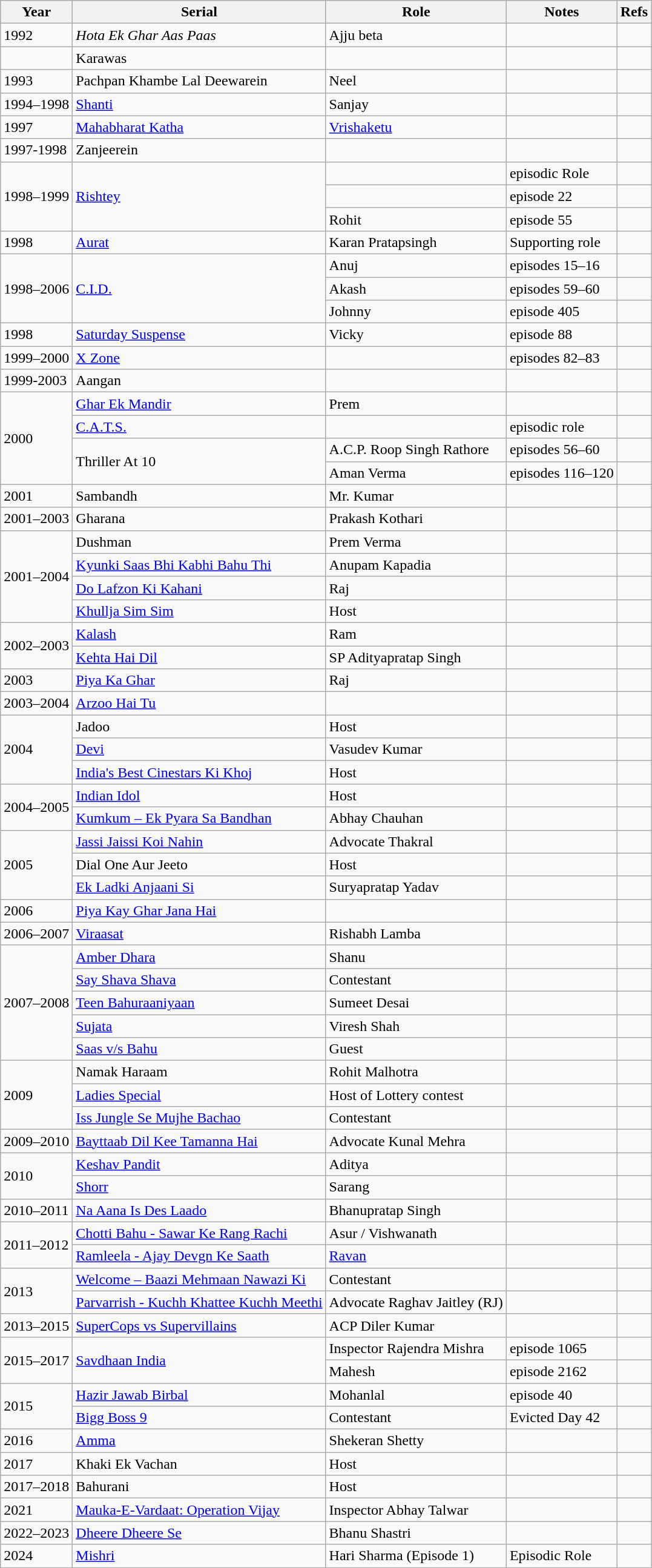<table class="wikitable sortable">
<tr>
<th>Year</th>
<th>Serial</th>
<th>Role</th>
<th>Notes</th>
<th>Refs</th>
</tr>
<tr>
<td>1992</td>
<td><em>Hota Ek Ghar Aas Paas</td>
<td>Ajju beta</td>
<td></td>
<td></td>
</tr>
<tr>
<td></td>
<td>Karawas</td>
<td></td>
<td></td>
<td></td>
</tr>
<tr>
<td>1993</td>
<td></em>Pachpan Khambe Lal Deewarein<em></td>
<td>Neel</td>
<td></td>
<td></td>
</tr>
<tr>
<td>1994–1998</td>
<td></em><a href='#'>Shanti</a><em></td>
<td>Sanjay</td>
<td></td>
<td></td>
</tr>
<tr>
<td>1997</td>
<td></em><a href='#'>Mahabharat Katha</a><em></td>
<td><a href='#'>Vrishaketu</a></td>
<td></td>
<td></td>
</tr>
<tr>
<td>1997-1998</td>
<td>Zanjeerein</td>
<td></td>
<td></td>
<td></td>
</tr>
<tr>
<td rowspan="3">1998–1999</td>
<td rowspan="3"></em><a href='#'>Rishtey</a><em></td>
<td></td>
<td>episodic Role</td>
<td></td>
</tr>
<tr>
<td></td>
<td>episode 22</td>
<td></td>
</tr>
<tr>
<td>Rohit</td>
<td>episode 55</td>
<td></td>
</tr>
<tr>
<td>1998</td>
<td></em> <a href='#'>Aurat</a><em></td>
<td>Karan Pratapsingh</td>
<td>Supporting role</td>
<td></td>
</tr>
<tr>
<td rowspan="3">1998–2006</td>
<td rowspan="3"></em><a href='#'>C.I.D.</a><em></td>
<td>Anuj</td>
<td>episodes 15–16</td>
<td></td>
</tr>
<tr>
<td>Akash</td>
<td>episodes 59–60</td>
<td></td>
</tr>
<tr>
<td>Johnny</td>
<td>episode 405</td>
<td></td>
</tr>
<tr>
<td>1998</td>
<td></em><a href='#'>Saturday Suspense</a><em></td>
<td>Vicky</td>
<td>episode 88</td>
<td></td>
</tr>
<tr>
<td>1999–2000</td>
<td></em><a href='#'>X Zone</a><em></td>
<td></td>
<td>episodes 82–83</td>
<td></td>
</tr>
<tr>
<td>1999-2003</td>
<td>Aangan</td>
<td></td>
<td></td>
<td></td>
</tr>
<tr>
<td rowspan="4">2000</td>
<td></em><a href='#'>Ghar Ek Mandir</a><em></td>
<td>Prem</td>
<td></td>
<td></td>
</tr>
<tr>
<td></em><a href='#'>C.A.T.S.</a><em></td>
<td></td>
<td>episodic role</td>
<td></td>
</tr>
<tr>
<td rowspan="2"></em>Thriller At 10<em></td>
<td>A.C.P. Roop Singh Rathore</td>
<td>episodes 56–60</td>
<td></td>
</tr>
<tr>
<td>Aman Verma</td>
<td>episodes 116–120</td>
<td></td>
</tr>
<tr>
<td>2001</td>
<td>Sambandh</td>
<td>Mr. Kumar</td>
<td></td>
<td></td>
</tr>
<tr>
<td>2001–2003</td>
<td></em>Gharana<em></td>
<td>Prakash Kothari</td>
<td></td>
<td></td>
</tr>
<tr>
<td rowspan="4">2001–2004</td>
<td></em>Dushman<em></td>
<td>Prem Verma</td>
<td></td>
<td></td>
</tr>
<tr>
<td></em><a href='#'>Kyunki Saas Bhi Kabhi Bahu Thi</a><em></td>
<td>Anupam Kapadia</td>
<td></td>
<td></td>
</tr>
<tr>
<td></em><a href='#'>Do Lafzon Ki Kahani</a><em></td>
<td>Raj</td>
<td></td>
<td></td>
</tr>
<tr>
<td></em><a href='#'>Khullja Sim Sim</a><em></td>
<td>Host</td>
<td></td>
<td></td>
</tr>
<tr>
<td rowspan = "2">2002–2003</td>
<td></em><a href='#'> Kalash</a><em></td>
<td>Ram</td>
<td></td>
<td></td>
</tr>
<tr>
<td></em><a href='#'>Kehta Hai Dil</a><em></td>
<td>SP Adityapratap Singh</td>
<td></td>
<td></td>
</tr>
<tr>
<td>2003</td>
<td></em><a href='#'>Piya Ka Ghar</a><em></td>
<td>Raj</td>
<td></td>
<td></td>
</tr>
<tr>
<td>2003–2004</td>
<td></em><a href='#'>Arzoo Hai Tu</a><em></td>
<td></td>
<td></td>
<td></td>
</tr>
<tr>
<td rowspan="3">2004</td>
<td></em>Jadoo<em></td>
<td>Host</td>
<td></td>
<td></td>
</tr>
<tr>
<td></em><a href='#'>Devi</a><em></td>
<td>Vasudev Kumar</td>
<td></td>
<td></td>
</tr>
<tr>
<td></em><a href='#'>India's Best Cinestars Ki Khoj</a><em></td>
<td>Host</td>
<td></td>
<td></td>
</tr>
<tr>
<td rowspan="2">2004–2005</td>
<td></em><a href='#'>Indian Idol</a><em></td>
<td>Host</td>
<td></td>
<td></td>
</tr>
<tr>
<td></em><a href='#'>Kumkum – Ek Pyara Sa Bandhan</a><em></td>
<td>Abhay Chauhan</td>
<td></td>
<td></td>
</tr>
<tr>
<td rowspan="3">2005</td>
<td></em><a href='#'>Jassi Jaissi Koi Nahin</a><em></td>
<td>Advocate Thakral</td>
<td></td>
<td></td>
</tr>
<tr>
<td></em>Dial One Aur Jeeto<em></td>
<td>Host</td>
<td></td>
<td></td>
</tr>
<tr>
<td></em><a href='#'>Ek Ladki Anjaani Si</a><em></td>
<td>Suryapratap Yadav</td>
<td></td>
<td></td>
</tr>
<tr>
<td>2006</td>
<td></em><a href='#'>Piya Kay Ghar Jana Hai</a><em></td>
<td></td>
<td></td>
<td></td>
</tr>
<tr>
<td>2006–2007</td>
<td></em><a href='#'>Viraasat</a><em></td>
<td>Rishabh Lamba</td>
<td></td>
<td></td>
</tr>
<tr>
<td rowspan="5">2007–2008</td>
<td></em><a href='#'>Amber Dhara</a><em></td>
<td>Shanu</td>
<td></td>
<td></td>
</tr>
<tr>
<td></em><a href='#'>Say Shava Shava</a><em></td>
<td>Contestant</td>
<td></td>
<td></td>
</tr>
<tr>
<td></em><a href='#'>Teen Bahuraaniyaan</a><em></td>
<td>Sumeet Desai</td>
<td></td>
<td></td>
</tr>
<tr>
<td></em><a href='#'>Sujata</a><em></td>
<td>Viresh Shah</td>
<td></td>
<td></td>
</tr>
<tr>
<td></em><a href='#'>Saas v/s Bahu</a><em></td>
<td>Guest</td>
<td></td>
<td></td>
</tr>
<tr>
<td rowspan="3">2009</td>
<td></em>Namak Haraam<em></td>
<td>Rohit Malhotra</td>
<td></td>
<td></td>
</tr>
<tr>
<td></em><a href='#'>Ladies Special</a><em></td>
<td>Host of Lottery contest</td>
<td></td>
<td></td>
</tr>
<tr>
<td></em><a href='#'>Iss Jungle Se Mujhe Bachao</a><em></td>
<td>Contestant</td>
<td></td>
<td></td>
</tr>
<tr>
<td>2009–2010</td>
<td></em><a href='#'>Bayttaab Dil Kee Tamanna Hai</a><em></td>
<td>Advocate Kunal Mehra</td>
<td></td>
<td></td>
</tr>
<tr>
<td rowspan="2">2010</td>
<td></em><a href='#'>Keshav Pandit</a><em></td>
<td>Aditya</td>
<td></td>
<td></td>
</tr>
<tr>
<td></em><a href='#'>Shorr</a><em></td>
<td>Sarang</td>
<td></td>
<td></td>
</tr>
<tr>
<td>2010–2011</td>
<td></em><a href='#'>Na Aana Is Des Laado</a><em></td>
<td>Bhanupratap Singh</td>
<td></td>
<td style="text-align:center;"></td>
</tr>
<tr>
<td rowspan="2">2011–2012</td>
<td></em><a href='#'>Chotti Bahu - Sawar Ke Rang Rachi</a><em></td>
<td>Asur / Vishwanath</td>
<td></td>
<td style="text-align:center;"></td>
</tr>
<tr>
<td></em><a href='#'>Ramleela - Ajay Devgn Ke Saath</a><em></td>
<td><a href='#'>Ravan</a></td>
<td></td>
<td></td>
</tr>
<tr>
<td rowspan="2">2013</td>
<td></em><a href='#'>Welcome – Baazi Mehmaan Nawazi Ki</a><em></td>
<td>Contestant</td>
<td></td>
<td></td>
</tr>
<tr>
<td></em><a href='#'>Parvarrish - Kuchh Khattee Kuchh Meethi</a><em></td>
<td>Advocate Raghav Jaitley (RJ)</td>
<td></td>
<td style="text-align:center;"></td>
</tr>
<tr>
<td>2013–2015</td>
<td></em><a href='#'>SuperCops vs Supervillains</a><em></td>
<td>ACP Diler Kumar</td>
<td></td>
<td></td>
</tr>
<tr>
<td rowspan="2">2015–2017</td>
<td rowspan="2"></em><a href='#'>Savdhaan India</a><em></td>
<td>Inspector Rajendra Mishra</td>
<td>episode 1065</td>
<td></td>
</tr>
<tr>
<td>Mahesh</td>
<td>episode 2162</td>
<td></td>
</tr>
<tr>
<td rowspan="2">2015</td>
<td></em><a href='#'>Hazir Jawab Birbal</a><em></td>
<td>Mohanlal</td>
<td>episode 40</td>
<td></td>
</tr>
<tr>
<td></em><a href='#'>Bigg Boss 9</a><em></td>
<td>Contestant</td>
<td>Evicted Day 42</td>
<td></td>
</tr>
<tr>
<td>2016</td>
<td></em><a href='#'>Amma</a><em></td>
<td>Shekeran Shetty</td>
<td></td>
<td></td>
</tr>
<tr>
<td>2017</td>
<td></em>Khaki Ek Vachan<em></td>
<td>Host</td>
<td></td>
<td></td>
</tr>
<tr>
<td>2017–2018</td>
<td></em>Bahurani<em></td>
<td>Host</td>
<td></td>
<td></td>
</tr>
<tr>
<td>2021</td>
<td></em><a href='#'>Mauka-E-Vardaat: Operation Vijay</a><em></td>
<td>Inspector Abhay Talwar</td>
<td></td>
<td></td>
</tr>
<tr>
<td>2022–2023</td>
<td></em><a href='#'>Dheere Dheere Se</a><em></td>
<td>Bhanu Shastri</td>
<td></td>
<td></td>
</tr>
<tr>
<td>2024</td>
<td></em><a href='#'>Mishri</a><em></td>
<td>Hari Sharma (Episode 1)</td>
<td>Episodic Role</td>
<td></td>
</tr>
<tr>
</tr>
</table>
